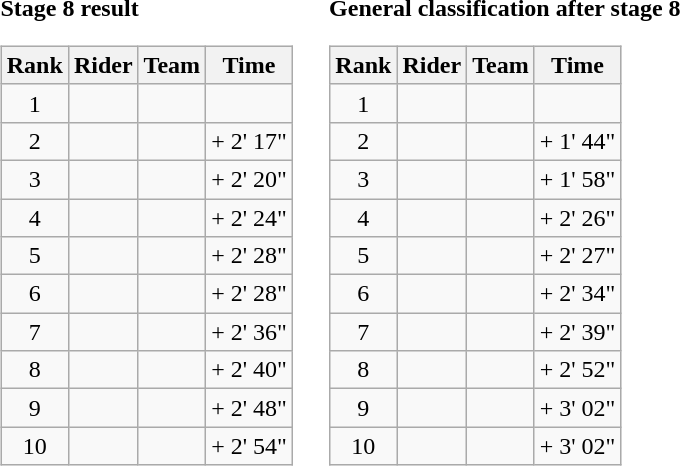<table>
<tr>
<td><strong>Stage 8 result</strong><br><table class="wikitable">
<tr>
<th scope="col">Rank</th>
<th scope="col">Rider</th>
<th scope="col">Team</th>
<th scope="col">Time</th>
</tr>
<tr>
<td style="text-align:center;">1</td>
<td></td>
<td></td>
<td style="text-align:right;"></td>
</tr>
<tr>
<td style="text-align:center;">2</td>
<td></td>
<td></td>
<td style="text-align:right;">+ 2' 17"</td>
</tr>
<tr>
<td style="text-align:center;">3</td>
<td> </td>
<td></td>
<td style="text-align:right;">+ 2' 20"</td>
</tr>
<tr>
<td style="text-align:center;">4</td>
<td></td>
<td></td>
<td style="text-align:right;">+ 2' 24"</td>
</tr>
<tr>
<td style="text-align:center;">5</td>
<td></td>
<td></td>
<td style="text-align:right;">+ 2' 28"</td>
</tr>
<tr>
<td style="text-align:center;">6</td>
<td></td>
<td></td>
<td style="text-align:right;">+ 2' 28"</td>
</tr>
<tr>
<td style="text-align:center;">7</td>
<td></td>
<td></td>
<td style="text-align:right;">+ 2' 36"</td>
</tr>
<tr>
<td style="text-align:center;">8</td>
<td></td>
<td></td>
<td style="text-align:right;">+ 2' 40"</td>
</tr>
<tr>
<td style="text-align:center;">9</td>
<td></td>
<td></td>
<td style="text-align:right;">+ 2' 48"</td>
</tr>
<tr>
<td style="text-align:center;">10</td>
<td></td>
<td></td>
<td style="text-align:right;">+ 2' 54"</td>
</tr>
</table>
</td>
<td></td>
<td><strong>General classification after stage 8</strong><br><table class="wikitable">
<tr>
<th scope="col">Rank</th>
<th scope="col">Rider</th>
<th scope="col">Team</th>
<th scope="col">Time</th>
</tr>
<tr>
<td style="text-align:center;">1</td>
<td> </td>
<td></td>
<td style="text-align:right;"></td>
</tr>
<tr>
<td style="text-align:center;">2</td>
<td> </td>
<td></td>
<td style="text-align:right;">+ 1' 44"</td>
</tr>
<tr>
<td style="text-align:center;">3</td>
<td></td>
<td></td>
<td style="text-align:right;">+ 1' 58"</td>
</tr>
<tr>
<td style="text-align:center;">4</td>
<td> </td>
<td></td>
<td style="text-align:right;">+ 2' 26"</td>
</tr>
<tr>
<td style="text-align:center;">5</td>
<td></td>
<td></td>
<td style="text-align:right;">+ 2' 27"</td>
</tr>
<tr>
<td style="text-align:center;">6</td>
<td></td>
<td></td>
<td style="text-align:right;">+ 2' 34"</td>
</tr>
<tr>
<td style="text-align:center;">7</td>
<td></td>
<td></td>
<td style="text-align:right;">+ 2' 39"</td>
</tr>
<tr>
<td style="text-align:center;">8</td>
<td></td>
<td></td>
<td style="text-align:right;">+ 2' 52"</td>
</tr>
<tr>
<td style="text-align:center;">9</td>
<td></td>
<td></td>
<td style="text-align:right;">+ 3' 02"</td>
</tr>
<tr>
<td style="text-align:center;">10</td>
<td></td>
<td></td>
<td style="text-align:right;">+ 3' 02"</td>
</tr>
</table>
</td>
</tr>
</table>
